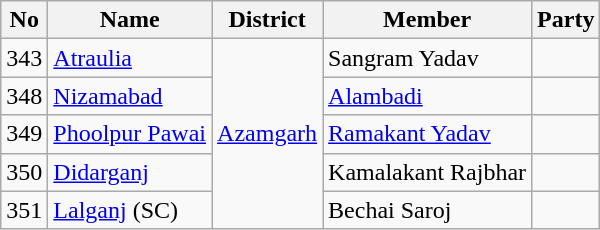<table class="wikitable sortable">
<tr>
<th>No</th>
<th>Name</th>
<th>District</th>
<th>Member</th>
<th colspan="2">Party</th>
</tr>
<tr>
<td>343</td>
<td><a href='#'>Atraulia</a></td>
<td rowspan="5"><a href='#'>Azamgarh</a></td>
<td>Sangram Yadav</td>
<td></td>
</tr>
<tr>
<td>348</td>
<td><a href='#'>Nizamabad</a></td>
<td><a href='#'>Alambadi</a></td>
<td></td>
</tr>
<tr>
<td>349</td>
<td><a href='#'>Phoolpur Pawai</a></td>
<td><a href='#'>Ramakant Yadav</a></td>
<td></td>
</tr>
<tr>
<td>350</td>
<td><a href='#'>Didarganj</a></td>
<td>Kamalakant Rajbhar</td>
<td></td>
</tr>
<tr>
<td>351</td>
<td><a href='#'>Lalganj</a> (SC)</td>
<td>Bechai Saroj</td>
<td></td>
</tr>
</table>
